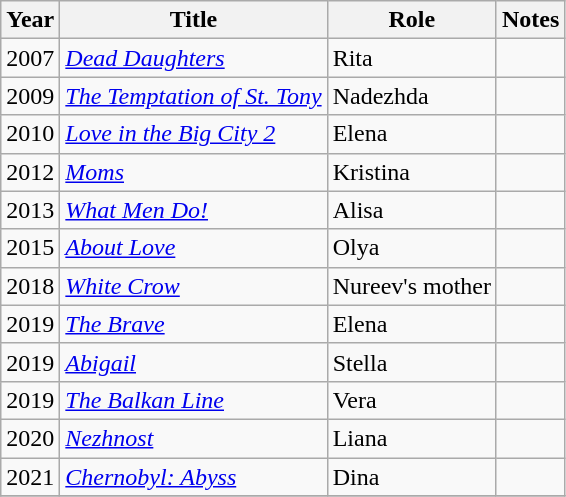<table class="wikitable sortable">
<tr>
<th>Year</th>
<th>Title</th>
<th>Role</th>
<th class="unsortable">Notes</th>
</tr>
<tr>
<td>2007</td>
<td><em><a href='#'>Dead Daughters</a></em></td>
<td>Rita</td>
<td></td>
</tr>
<tr>
<td>2009</td>
<td><em><a href='#'>The Temptation of St. Tony</a></em></td>
<td>Nadezhda</td>
<td></td>
</tr>
<tr>
<td>2010</td>
<td><em><a href='#'>Love in the Big City 2</a></em></td>
<td>Elena</td>
<td></td>
</tr>
<tr>
<td>2012</td>
<td><em><a href='#'>Moms</a></em></td>
<td>Kristina</td>
<td></td>
</tr>
<tr>
<td>2013</td>
<td><em><a href='#'>What Men Do!</a></em></td>
<td>Alisa</td>
<td></td>
</tr>
<tr>
<td>2015</td>
<td><em><a href='#'>About Love</a></em></td>
<td>Olya</td>
<td></td>
</tr>
<tr>
<td>2018</td>
<td><em><a href='#'>White Crow</a></em></td>
<td>Nureev's mother</td>
<td></td>
</tr>
<tr>
<td>2019</td>
<td><em><a href='#'>The Brave</a></em></td>
<td>Elena</td>
<td></td>
</tr>
<tr>
<td>2019</td>
<td><em><a href='#'>Abigail</a></em></td>
<td>Stella</td>
<td></td>
</tr>
<tr>
<td>2019</td>
<td><em><a href='#'>The Balkan Line</a></em></td>
<td>Vera</td>
<td></td>
</tr>
<tr>
<td>2020</td>
<td><em><a href='#'>Nezhnost</a></em></td>
<td>Liana</td>
<td></td>
</tr>
<tr>
<td>2021</td>
<td><em><a href='#'>Chernobyl: Abyss</a></em></td>
<td>Dina</td>
<td></td>
</tr>
<tr>
</tr>
</table>
